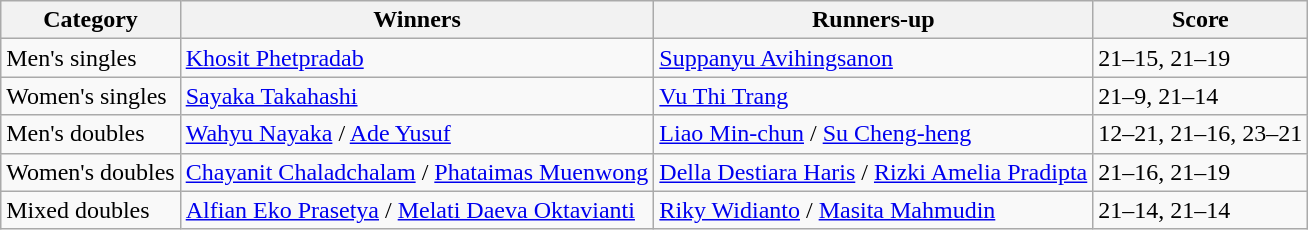<table class=wikitable style="white-space:nowrap;">
<tr>
<th>Category</th>
<th>Winners</th>
<th>Runners-up</th>
<th>Score</th>
</tr>
<tr>
<td>Men's singles</td>
<td> <a href='#'>Khosit Phetpradab</a></td>
<td> <a href='#'>Suppanyu Avihingsanon</a></td>
<td>21–15, 21–19</td>
</tr>
<tr>
<td>Women's singles</td>
<td> <a href='#'>Sayaka Takahashi</a></td>
<td> <a href='#'>Vu Thi Trang</a></td>
<td>21–9, 21–14</td>
</tr>
<tr>
<td>Men's doubles</td>
<td> <a href='#'>Wahyu Nayaka</a> / <a href='#'>Ade Yusuf</a></td>
<td> <a href='#'>Liao Min-chun</a> / <a href='#'>Su Cheng-heng</a></td>
<td>12–21, 21–16, 23–21</td>
</tr>
<tr>
<td>Women's doubles</td>
<td> <a href='#'>Chayanit Chaladchalam</a> / <a href='#'>Phataimas Muenwong</a></td>
<td> <a href='#'>Della Destiara Haris</a> / <a href='#'>Rizki Amelia Pradipta</a></td>
<td>21–16, 21–19</td>
</tr>
<tr>
<td>Mixed doubles</td>
<td> <a href='#'>Alfian Eko Prasetya</a> / <a href='#'>Melati Daeva Oktavianti</a></td>
<td> <a href='#'>Riky Widianto</a> / <a href='#'>Masita Mahmudin</a></td>
<td>21–14, 21–14</td>
</tr>
</table>
